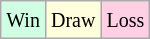<table class="wikitable">
<tr>
<td style="background-color: #d0ffe3;"><small>Win</small></td>
<td style="background-color: #ffffdd;"><small>Draw</small></td>
<td style="background-color: #ffd0e3;"><small>Loss</small></td>
</tr>
</table>
